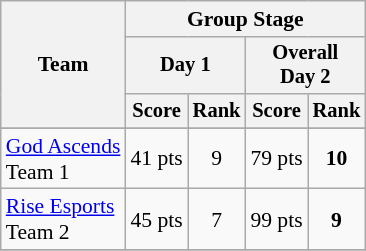<table class="wikitable" style="font-size:90%">
<tr>
<th rowspan=3>Team</th>
<th colspan=6>Group Stage</th>
</tr>
<tr style="font-size:95%">
<th colspan=2>Day 1</th>
<th colspan=6>Overall<br>Day 2</th>
</tr>
<tr style="font-size:95%">
<th>Score</th>
<th>Rank</th>
<th>Score</th>
<th>Rank</th>
</tr>
<tr style="font-size:95%">
</tr>
<tr align=center>
<td align=left><a href='#'>God Ascends</a><br>Team 1</td>
<td>41 pts</td>
<td>9</td>
<td>79 pts</td>
<td><strong>10</strong></td>
</tr>
<tr align=center>
<td align=left><a href='#'>Rise Esports</a><br>Team 2</td>
<td>45 pts</td>
<td>7</td>
<td>99 pts</td>
<td><strong>9</strong></td>
</tr>
<tr>
</tr>
</table>
